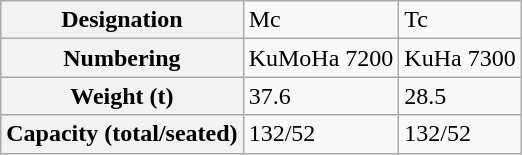<table class="wikitable">
<tr>
<th>Designation</th>
<td>Mc</td>
<td>Tc</td>
</tr>
<tr>
<th>Numbering</th>
<td>KuMoHa 7200</td>
<td>KuHa 7300</td>
</tr>
<tr>
<th>Weight (t)</th>
<td>37.6</td>
<td>28.5</td>
</tr>
<tr>
<th>Capacity (total/seated)</th>
<td>132/52</td>
<td>132/52</td>
</tr>
</table>
